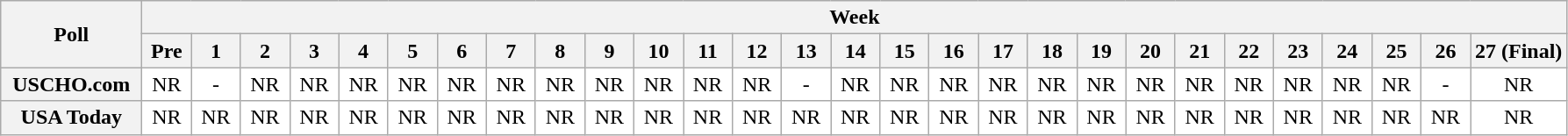<table class="wikitable" style="white-space:nowrap;">
<tr>
<th scope="col" width="100" rowspan="2">Poll</th>
<th colspan="28">Week</th>
</tr>
<tr>
<th scope="col" width="30">Pre</th>
<th scope="col" width="30">1</th>
<th scope="col" width="30">2</th>
<th scope="col" width="30">3</th>
<th scope="col" width="30">4</th>
<th scope="col" width="30">5</th>
<th scope="col" width="30">6</th>
<th scope="col" width="30">7</th>
<th scope="col" width="30">8</th>
<th scope="col" width="30">9</th>
<th scope="col" width="30">10</th>
<th scope="col" width="30">11</th>
<th scope="col" width="30">12</th>
<th scope="col" width="30">13</th>
<th scope="col" width="30">14</th>
<th scope="col" width="30">15</th>
<th scope="col" width="30">16</th>
<th scope="col" width="30">17</th>
<th scope="col" width="30">18</th>
<th scope="col" width="30">19</th>
<th scope="col" width="30">20</th>
<th scope="col" width="30">21</th>
<th scope="col" width="30">22</th>
<th scope="col" width="30">23</th>
<th scope="col" width="30">24</th>
<th scope="col" width="30">25</th>
<th scope="col" width="30">26</th>
<th scope="col" width="30">27 (Final)</th>
</tr>
<tr style="text-align:center;">
<th>USCHO.com</th>
<td bgcolor=FFFFFF>NR</td>
<td bgcolor=FFFFFF>-</td>
<td bgcolor=FFFFFF>NR</td>
<td bgcolor=FFFFFF>NR</td>
<td bgcolor=FFFFFF>NR</td>
<td bgcolor=FFFFFF>NR</td>
<td bgcolor=FFFFFF>NR</td>
<td bgcolor=FFFFFF>NR</td>
<td bgcolor=FFFFFF>NR</td>
<td bgcolor=FFFFFF>NR</td>
<td bgcolor=FFFFFF>NR</td>
<td bgcolor=FFFFFF>NR</td>
<td bgcolor=FFFFFF>NR</td>
<td bgcolor=FFFFFF>-</td>
<td bgcolor=FFFFFF>NR</td>
<td bgcolor=FFFFFF>NR</td>
<td bgcolor=FFFFFF>NR</td>
<td bgcolor=FFFFFF>NR</td>
<td bgcolor=FFFFFF>NR</td>
<td bgcolor=FFFFFF>NR</td>
<td bgcolor=FFFFFF>NR</td>
<td bgcolor=FFFFFF>NR</td>
<td bgcolor=FFFFFF>NR</td>
<td bgcolor=FFFFFF>NR</td>
<td bgcolor=FFFFFF>NR</td>
<td bgcolor=FFFFFF>NR</td>
<td bgcolor=FFFFFF>-</td>
<td bgcolor=FFFFFF>NR</td>
</tr>
<tr style="text-align:center;">
<th>USA Today</th>
<td bgcolor=FFFFFF>NR</td>
<td bgcolor=FFFFFF>NR</td>
<td bgcolor=FFFFFF>NR</td>
<td bgcolor=FFFFFF>NR</td>
<td bgcolor=FFFFFF>NR</td>
<td bgcolor=FFFFFF>NR</td>
<td bgcolor=FFFFFF>NR</td>
<td bgcolor=FFFFFF>NR</td>
<td bgcolor=FFFFFF>NR</td>
<td bgcolor=FFFFFF>NR</td>
<td bgcolor=FFFFFF>NR</td>
<td bgcolor=FFFFFF>NR</td>
<td bgcolor=FFFFFF>NR</td>
<td bgcolor=FFFFFF>NR</td>
<td bgcolor=FFFFFF>NR</td>
<td bgcolor=FFFFFF>NR</td>
<td bgcolor=FFFFFF>NR</td>
<td bgcolor=FFFFFF>NR</td>
<td bgcolor=FFFFFF>NR</td>
<td bgcolor=FFFFFF>NR</td>
<td bgcolor=FFFFFF>NR</td>
<td bgcolor=FFFFFF>NR</td>
<td bgcolor=FFFFFF>NR</td>
<td bgcolor=FFFFFF>NR</td>
<td bgcolor=FFFFFF>NR</td>
<td bgcolor=FFFFFF>NR</td>
<td bgcolor=FFFFFF>NR</td>
<td bgcolor=FFFFFF>NR</td>
</tr>
</table>
